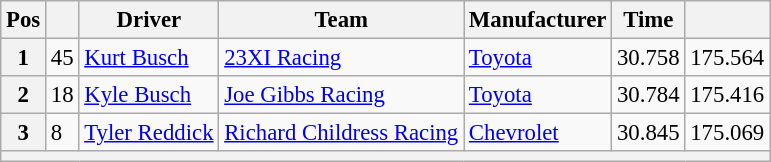<table class="wikitable" style="font-size:95%">
<tr>
<th>Pos</th>
<th></th>
<th>Driver</th>
<th>Team</th>
<th>Manufacturer</th>
<th>Time</th>
<th></th>
</tr>
<tr>
<th>1</th>
<td>45</td>
<td><a href='#'>Kurt Busch</a></td>
<td><a href='#'>23XI Racing</a></td>
<td><a href='#'>Toyota</a></td>
<td>30.758</td>
<td>175.564</td>
</tr>
<tr>
<th>2</th>
<td>18</td>
<td><a href='#'>Kyle Busch</a></td>
<td><a href='#'>Joe Gibbs Racing</a></td>
<td><a href='#'>Toyota</a></td>
<td>30.784</td>
<td>175.416</td>
</tr>
<tr>
<th>3</th>
<td>8</td>
<td><a href='#'>Tyler Reddick</a></td>
<td><a href='#'>Richard Childress Racing</a></td>
<td><a href='#'>Chevrolet</a></td>
<td>30.845</td>
<td>175.069</td>
</tr>
<tr>
<th colspan="7"></th>
</tr>
</table>
